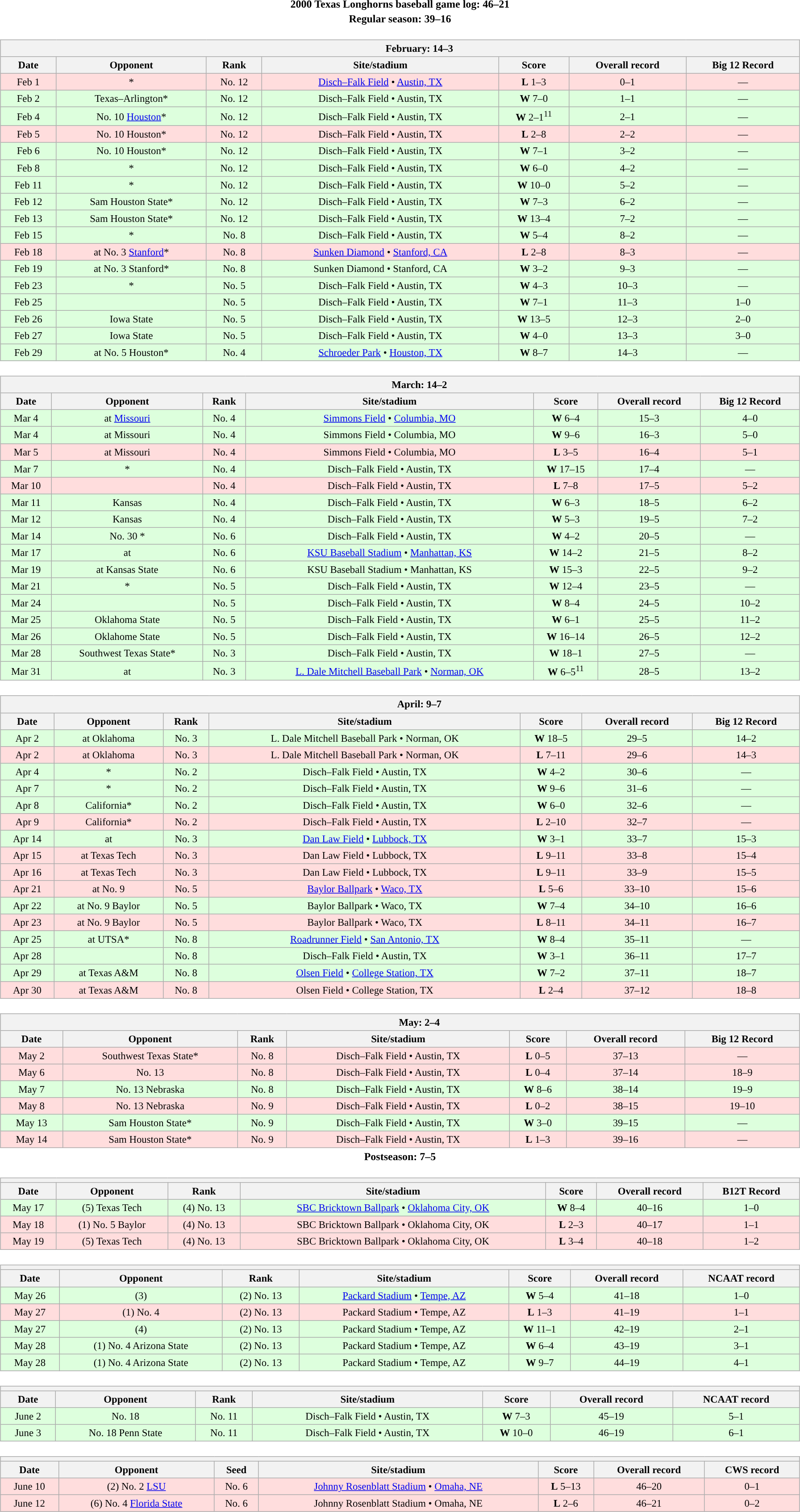<table class="toccolours" width=95% style="margin:1.5em auto; text-align:center;">
<tr>
<th colspan=2>2000 Texas Longhorns baseball game log: 46–21</th>
</tr>
<tr>
<th colspan=2>Regular season: 39–16</th>
</tr>
<tr valign="top">
<td><br><table class="wikitable collapsible collapsed" style="margin:auto; font-size:95%; width:100%">
<tr>
<th colspan=11 style="padding-left:4em;">February: 14–3</th>
</tr>
<tr>
<th>Date</th>
<th>Opponent</th>
<th>Rank</th>
<th>Site/stadium</th>
<th>Score</th>
<th>Overall record</th>
<th>Big 12 Record</th>
</tr>
<tr bgcolor=#ffdddd>
<td>Feb 1</td>
<td>*</td>
<td>No. 12</td>
<td><a href='#'>Disch–Falk Field</a> • <a href='#'>Austin, TX</a></td>
<td><strong>L</strong> 1–3</td>
<td>0–1</td>
<td>—</td>
</tr>
<tr bgcolor=#ddffdd>
<td>Feb 2</td>
<td>Texas–Arlington*</td>
<td>No. 12</td>
<td>Disch–Falk Field • Austin, TX</td>
<td><strong>W</strong> 7–0</td>
<td>1–1</td>
<td>—</td>
</tr>
<tr bgcolor=#ddffdd>
<td>Feb 4</td>
<td>No. 10 <a href='#'>Houston</a>*</td>
<td>No. 12</td>
<td>Disch–Falk Field • Austin, TX</td>
<td><strong>W</strong> 2–1<sup>11</sup></td>
<td>2–1</td>
<td>—</td>
</tr>
<tr bgcolor=#ffdddd>
<td>Feb 5</td>
<td>No. 10 Houston*</td>
<td>No. 12</td>
<td>Disch–Falk Field • Austin, TX</td>
<td><strong>L</strong> 2–8</td>
<td>2–2</td>
<td>—</td>
</tr>
<tr bgcolor=#ddffdd>
<td>Feb 6</td>
<td>No. 10 Houston*</td>
<td>No. 12</td>
<td>Disch–Falk Field • Austin, TX</td>
<td><strong>W</strong> 7–1</td>
<td>3–2</td>
<td>—</td>
</tr>
<tr bgcolor=#ddffdd>
<td>Feb 8</td>
<td>*</td>
<td>No. 12</td>
<td>Disch–Falk Field • Austin, TX</td>
<td><strong>W</strong> 6–0</td>
<td>4–2</td>
<td>—</td>
</tr>
<tr bgcolor=#ddffdd>
<td>Feb 11</td>
<td>*</td>
<td>No. 12</td>
<td>Disch–Falk Field • Austin, TX</td>
<td><strong>W</strong> 10–0</td>
<td>5–2</td>
<td>—</td>
</tr>
<tr bgcolor=#ddffdd>
<td>Feb 12</td>
<td>Sam Houston State*</td>
<td>No. 12</td>
<td>Disch–Falk Field • Austin, TX</td>
<td><strong>W</strong> 7–3</td>
<td>6–2</td>
<td>—</td>
</tr>
<tr bgcolor=#ddffdd>
<td>Feb 13</td>
<td>Sam Houston State*</td>
<td>No. 12</td>
<td>Disch–Falk Field • Austin, TX</td>
<td><strong>W</strong> 13–4</td>
<td>7–2</td>
<td>—</td>
</tr>
<tr bgcolor=#ddffdd>
<td>Feb 15</td>
<td>*</td>
<td>No. 8</td>
<td>Disch–Falk Field • Austin, TX</td>
<td><strong>W</strong> 5–4</td>
<td>8–2</td>
<td>—</td>
</tr>
<tr bgcolor=#ffdddd>
<td>Feb 18</td>
<td>at No. 3 <a href='#'>Stanford</a>*</td>
<td>No. 8</td>
<td><a href='#'>Sunken Diamond</a> • <a href='#'>Stanford, CA</a></td>
<td><strong>L</strong> 2–8</td>
<td>8–3</td>
<td>—</td>
</tr>
<tr bgcolor=#ddffdd>
<td>Feb 19</td>
<td>at No. 3 Stanford*</td>
<td>No. 8</td>
<td>Sunken Diamond • Stanford, CA</td>
<td><strong>W</strong> 3–2</td>
<td>9–3</td>
<td>—</td>
</tr>
<tr bgcolor=#ddffdd>
<td>Feb 23</td>
<td>*</td>
<td>No. 5</td>
<td>Disch–Falk Field • Austin, TX</td>
<td><strong>W</strong> 4–3</td>
<td>10–3</td>
<td>—</td>
</tr>
<tr bgcolor=#ddffdd>
<td>Feb 25</td>
<td></td>
<td>No. 5</td>
<td>Disch–Falk Field • Austin, TX</td>
<td><strong>W</strong> 7–1</td>
<td>11–3</td>
<td>1–0</td>
</tr>
<tr bgcolor=#ddffdd>
<td>Feb 26</td>
<td>Iowa State</td>
<td>No. 5</td>
<td>Disch–Falk Field • Austin, TX</td>
<td><strong>W</strong> 13–5</td>
<td>12–3</td>
<td>2–0</td>
</tr>
<tr bgcolor=#ddffdd>
<td>Feb 27</td>
<td>Iowa State</td>
<td>No. 5</td>
<td>Disch–Falk Field • Austin, TX</td>
<td><strong>W</strong> 4–0</td>
<td>13–3</td>
<td>3–0</td>
</tr>
<tr bgcolor=#ddffdd>
<td>Feb 29</td>
<td>at No. 5 Houston*</td>
<td>No. 4</td>
<td><a href='#'>Schroeder Park</a> • <a href='#'>Houston, TX</a></td>
<td><strong>W</strong> 8–7</td>
<td>14–3</td>
<td>—</td>
</tr>
</table>
</td>
</tr>
<tr valign="top">
<td><br><table class="wikitable collapsible collapsed" style="margin:auto; font-size:95%; width:100%">
<tr>
<th colspan=11 style="padding-left:4em;">March: 14–2</th>
</tr>
<tr>
<th>Date</th>
<th>Opponent</th>
<th>Rank</th>
<th>Site/stadium</th>
<th>Score</th>
<th>Overall record</th>
<th>Big 12 Record</th>
</tr>
<tr bgcolor=#ddffdd>
<td>Mar 4</td>
<td>at <a href='#'>Missouri</a></td>
<td>No. 4</td>
<td><a href='#'>Simmons Field</a> • <a href='#'>Columbia, MO</a></td>
<td><strong>W</strong> 6–4</td>
<td>15–3</td>
<td>4–0</td>
</tr>
<tr bgcolor=#ddffdd>
<td>Mar 4</td>
<td>at Missouri</td>
<td>No. 4</td>
<td>Simmons Field • Columbia, MO</td>
<td><strong>W</strong> 9–6</td>
<td>16–3</td>
<td>5–0</td>
</tr>
<tr bgcolor=#ffdddd>
<td>Mar 5</td>
<td>at Missouri</td>
<td>No. 4</td>
<td>Simmons Field • Columbia, MO</td>
<td><strong>L</strong> 3–5</td>
<td>16–4</td>
<td>5–1</td>
</tr>
<tr bgcolor=#ddffdd>
<td>Mar 7</td>
<td>*</td>
<td>No. 4</td>
<td>Disch–Falk Field • Austin, TX</td>
<td><strong>W</strong> 17–15</td>
<td>17–4</td>
<td>—</td>
</tr>
<tr bgcolor=#ffdddd>
<td>Mar 10</td>
<td></td>
<td>No. 4</td>
<td>Disch–Falk Field • Austin, TX</td>
<td><strong>L</strong> 7–8</td>
<td>17–5</td>
<td>5–2</td>
</tr>
<tr bgcolor=#ddffdd>
<td>Mar 11</td>
<td>Kansas</td>
<td>No. 4</td>
<td>Disch–Falk Field • Austin, TX</td>
<td><strong>W</strong> 6–3</td>
<td>18–5</td>
<td>6–2</td>
</tr>
<tr bgcolor=#ddffdd>
<td>Mar 12</td>
<td>Kansas</td>
<td>No. 4</td>
<td>Disch–Falk Field • Austin, TX</td>
<td><strong>W</strong> 5–3</td>
<td>19–5</td>
<td>7–2</td>
</tr>
<tr bgcolor=#ddffdd>
<td>Mar 14</td>
<td>No. 30 *</td>
<td>No. 6</td>
<td>Disch–Falk Field • Austin, TX</td>
<td><strong>W</strong> 4–2</td>
<td>20–5</td>
<td>—</td>
</tr>
<tr bgcolor=#ddffdd>
<td>Mar 17</td>
<td>at </td>
<td>No. 6</td>
<td><a href='#'>KSU Baseball Stadium</a> • <a href='#'>Manhattan, KS</a></td>
<td><strong>W</strong> 14–2</td>
<td>21–5</td>
<td>8–2</td>
</tr>
<tr bgcolor=#ddffdd>
<td>Mar 19</td>
<td>at Kansas State</td>
<td>No. 6</td>
<td>KSU Baseball Stadium • Manhattan, KS</td>
<td><strong>W</strong> 15–3</td>
<td>22–5</td>
<td>9–2</td>
</tr>
<tr bgcolor=#ddffdd>
<td>Mar 21</td>
<td>*</td>
<td>No. 5</td>
<td>Disch–Falk Field • Austin, TX</td>
<td><strong>W</strong> 12–4</td>
<td>23–5</td>
<td>—</td>
</tr>
<tr bgcolor=#ddffdd>
<td>Mar 24</td>
<td></td>
<td>No. 5</td>
<td>Disch–Falk Field • Austin, TX</td>
<td><strong>W</strong> 8–4</td>
<td>24–5</td>
<td>10–2</td>
</tr>
<tr bgcolor=#ddffdd>
<td>Mar 25</td>
<td>Oklahoma State</td>
<td>No. 5</td>
<td>Disch–Falk Field • Austin, TX</td>
<td><strong>W</strong> 6–1</td>
<td>25–5</td>
<td>11–2</td>
</tr>
<tr bgcolor=#ddffdd>
<td>Mar 26</td>
<td>Oklahome State</td>
<td>No. 5</td>
<td>Disch–Falk Field • Austin, TX</td>
<td><strong>W</strong> 16–14</td>
<td>26–5</td>
<td>12–2</td>
</tr>
<tr bgcolor=#ddffdd>
<td>Mar 28</td>
<td>Southwest Texas State*</td>
<td>No. 3</td>
<td>Disch–Falk Field • Austin, TX</td>
<td><strong>W</strong> 18–1</td>
<td>27–5</td>
<td>—</td>
</tr>
<tr bgcolor=#ddffdd>
<td>Mar 31</td>
<td>at </td>
<td>No. 3</td>
<td><a href='#'>L. Dale Mitchell Baseball Park</a> • <a href='#'>Norman, OK</a></td>
<td><strong>W</strong> 6–5<sup>11</sup></td>
<td>28–5</td>
<td>13–2</td>
</tr>
</table>
</td>
</tr>
<tr>
<td><br><table class="wikitable collapsible collapsed" style="margin:auto; font-size:95%; width:100%">
<tr>
<th colspan=11 style="padding-left:4em;">April: 9–7</th>
</tr>
<tr>
<th>Date</th>
<th>Opponent</th>
<th>Rank</th>
<th>Site/stadium</th>
<th>Score</th>
<th>Overall record</th>
<th>Big 12 Record</th>
</tr>
<tr bgcolor=#ddffdd>
<td>Apr 2</td>
<td>at Oklahoma</td>
<td>No. 3</td>
<td>L. Dale Mitchell Baseball Park • Norman, OK</td>
<td><strong>W</strong> 18–5</td>
<td>29–5</td>
<td>14–2</td>
</tr>
<tr bgcolor=#ffdddd>
<td>Apr 2</td>
<td>at Oklahoma</td>
<td>No. 3</td>
<td>L. Dale Mitchell Baseball Park • Norman, OK</td>
<td><strong>L</strong> 7–11</td>
<td>29–6</td>
<td>14–3</td>
</tr>
<tr bgcolor=#ddffdd>
<td>Apr 4</td>
<td>*</td>
<td>No. 2</td>
<td>Disch–Falk Field • Austin, TX</td>
<td><strong>W</strong> 4–2</td>
<td>30–6</td>
<td>—</td>
</tr>
<tr bgcolor=#ddffdd>
<td>Apr 7</td>
<td>*</td>
<td>No. 2</td>
<td>Disch–Falk Field • Austin, TX</td>
<td><strong>W</strong> 9–6</td>
<td>31–6</td>
<td>—</td>
</tr>
<tr bgcolor=#ddffdd>
<td>Apr 8</td>
<td>California*</td>
<td>No. 2</td>
<td>Disch–Falk Field • Austin, TX</td>
<td><strong>W</strong> 6–0</td>
<td>32–6</td>
<td>—</td>
</tr>
<tr bgcolor=#ffdddd>
<td>Apr 9</td>
<td>California*</td>
<td>No. 2</td>
<td>Disch–Falk Field • Austin, TX</td>
<td><strong>L</strong> 2–10</td>
<td>32–7</td>
<td>—</td>
</tr>
<tr bgcolor=#ddffdd>
<td>Apr 14</td>
<td>at </td>
<td>No. 3</td>
<td><a href='#'>Dan Law Field</a> • <a href='#'>Lubbock, TX</a></td>
<td><strong>W</strong> 3–1</td>
<td>33–7</td>
<td>15–3</td>
</tr>
<tr bgcolor=#ffdddd>
<td>Apr 15</td>
<td>at Texas Tech</td>
<td>No. 3</td>
<td>Dan Law Field • Lubbock, TX</td>
<td><strong>L</strong> 9–11</td>
<td>33–8</td>
<td>15–4</td>
</tr>
<tr bgcolor=#ffdddd>
<td>Apr 16</td>
<td>at Texas Tech</td>
<td>No. 3</td>
<td>Dan Law Field • Lubbock, TX</td>
<td><strong>L</strong> 9–11</td>
<td>33–9</td>
<td>15–5</td>
</tr>
<tr bgcolor=#ffdddd>
<td>Apr 21</td>
<td>at No. 9 </td>
<td>No. 5</td>
<td><a href='#'>Baylor Ballpark</a> • <a href='#'>Waco, TX</a></td>
<td><strong>L</strong> 5–6</td>
<td>33–10</td>
<td>15–6</td>
</tr>
<tr bgcolor=#ddffdd>
<td>Apr 22</td>
<td>at No. 9 Baylor</td>
<td>No. 5</td>
<td>Baylor Ballpark • Waco, TX</td>
<td><strong>W</strong> 7–4</td>
<td>34–10</td>
<td>16–6</td>
</tr>
<tr bgcolor=#ffdddd>
<td>Apr 23</td>
<td>at No. 9 Baylor</td>
<td>No. 5</td>
<td>Baylor Ballpark • Waco, TX</td>
<td><strong>L</strong> 8–11</td>
<td>34–11</td>
<td>16–7</td>
</tr>
<tr bgcolor=#ddffdd>
<td>Apr 25</td>
<td>at UTSA*</td>
<td>No. 8</td>
<td><a href='#'>Roadrunner Field</a> • <a href='#'>San Antonio, TX</a></td>
<td><strong>W</strong> 8–4</td>
<td>35–11</td>
<td>—</td>
</tr>
<tr bgcolor=#ddffdd>
<td>Apr 28</td>
<td></td>
<td>No. 8</td>
<td>Disch–Falk Field • Austin, TX</td>
<td><strong>W</strong> 3–1</td>
<td>36–11</td>
<td>17–7</td>
</tr>
<tr bgcolor=#ddffdd>
<td>Apr 29</td>
<td>at Texas A&M</td>
<td>No. 8</td>
<td><a href='#'>Olsen Field</a> • <a href='#'>College Station, TX</a></td>
<td><strong>W</strong> 7–2</td>
<td>37–11</td>
<td>18–7</td>
</tr>
<tr bgcolor=#ffdddd>
<td>Apr 30</td>
<td>at Texas A&M</td>
<td>No. 8</td>
<td>Olsen Field • College Station, TX</td>
<td><strong>L</strong> 2–4</td>
<td>37–12</td>
<td>18–8</td>
</tr>
</table>
</td>
</tr>
<tr>
<td><br><table class="wikitable collapsible collapsed" style="margin:auto; font-size:95%; width:100%">
<tr>
<th colspan=11 style="padding-left:4em;">May: 2–4</th>
</tr>
<tr>
<th>Date</th>
<th>Opponent</th>
<th>Rank</th>
<th>Site/stadium</th>
<th>Score</th>
<th>Overall record</th>
<th>Big 12 Record</th>
</tr>
<tr bgcolor=#ffdddd>
<td>May 2</td>
<td>Southwest Texas State*</td>
<td>No. 8</td>
<td>Disch–Falk Field • Austin, TX</td>
<td><strong>L</strong> 0–5</td>
<td>37–13</td>
<td>—</td>
</tr>
<tr bgcolor=#ffdddd>
<td>May 6</td>
<td>No. 13 </td>
<td>No. 8</td>
<td>Disch–Falk Field • Austin, TX</td>
<td><strong>L</strong> 0–4</td>
<td>37–14</td>
<td>18–9</td>
</tr>
<tr bgcolor=#ddffdd>
<td>May 7</td>
<td>No. 13 Nebraska</td>
<td>No. 8</td>
<td>Disch–Falk Field • Austin, TX</td>
<td><strong>W</strong> 8–6</td>
<td>38–14</td>
<td>19–9</td>
</tr>
<tr bgcolor=#ffdddd>
<td>May 8</td>
<td>No. 13 Nebraska</td>
<td>No. 9</td>
<td>Disch–Falk Field • Austin, TX</td>
<td><strong>L</strong> 0–2</td>
<td>38–15</td>
<td>19–10</td>
</tr>
<tr bgcolor=#ddffdd>
<td>May 13</td>
<td>Sam Houston State*</td>
<td>No. 9</td>
<td>Disch–Falk Field • Austin, TX</td>
<td><strong>W</strong> 3–0</td>
<td>39–15</td>
<td>—</td>
</tr>
<tr bgcolor=#ffdddd>
<td>May 14</td>
<td>Sam Houston State*</td>
<td>No. 9</td>
<td>Disch–Falk Field • Austin, TX</td>
<td><strong>L</strong> 1–3</td>
<td>39–16</td>
<td>—</td>
</tr>
</table>
</td>
</tr>
<tr>
<th colspan=2>Postseason: 7–5</th>
</tr>
<tr>
<td><br><table class="wikitable collapsible collapsed" style="margin:auto; font-size:95%; width:100%">
<tr>
<th colspan=11 style="padding-left:4em;"></th>
</tr>
<tr>
<th>Date</th>
<th>Opponent</th>
<th>Rank</th>
<th>Site/stadium</th>
<th>Score</th>
<th>Overall record</th>
<th>B12T Record</th>
</tr>
<tr bgcolor=#ddffdd>
<td>May 17</td>
<td>(5) Texas Tech</td>
<td>(4) No. 13</td>
<td><a href='#'>SBC Bricktown Ballpark</a> • <a href='#'>Oklahoma City, OK</a></td>
<td><strong>W</strong> 8–4</td>
<td>40–16</td>
<td>1–0</td>
</tr>
<tr bgcolor=#ffdddd>
<td>May 18</td>
<td>(1) No. 5 Baylor</td>
<td>(4) No. 13</td>
<td>SBC Bricktown Ballpark • Oklahoma City, OK</td>
<td><strong>L</strong> 2–3</td>
<td>40–17</td>
<td>1–1</td>
</tr>
<tr bgcolor=#ffdddd>
<td>May 19</td>
<td>(5) Texas Tech</td>
<td>(4) No. 13</td>
<td>SBC Bricktown Ballpark • Oklahoma City, OK</td>
<td><strong>L</strong> 3–4</td>
<td>40–18</td>
<td>1–2</td>
</tr>
</table>
</td>
</tr>
<tr>
<td><br><table class="wikitable collapsible collapsed" style="margin:auto; font-size:95%; width:100%">
<tr>
<th colspan=11 style="padding-left:4em; "></th>
</tr>
<tr>
<th>Date</th>
<th>Opponent</th>
<th>Rank</th>
<th>Site/stadium</th>
<th>Score</th>
<th>Overall record</th>
<th>NCAAT record</th>
</tr>
<tr bgcolor=#ddffdd>
<td>May 26</td>
<td>(3) </td>
<td>(2) No. 13</td>
<td><a href='#'>Packard Stadium</a> • <a href='#'>Tempe, AZ</a></td>
<td><strong>W</strong> 5–4</td>
<td>41–18</td>
<td>1–0</td>
</tr>
<tr bgcolor=#ffdddd>
<td>May 27</td>
<td>(1) No. 4 </td>
<td>(2) No. 13</td>
<td>Packard Stadium • Tempe, AZ</td>
<td><strong>L</strong> 1–3</td>
<td>41–19</td>
<td>1–1</td>
</tr>
<tr bgcolor=#ddffdd>
<td>May 27</td>
<td>(4) </td>
<td>(2) No. 13</td>
<td>Packard Stadium • Tempe, AZ</td>
<td><strong>W</strong> 11–1</td>
<td>42–19</td>
<td>2–1</td>
</tr>
<tr bgcolor=#ddffdd>
<td>May 28</td>
<td>(1) No. 4 Arizona State</td>
<td>(2) No. 13</td>
<td>Packard Stadium • Tempe, AZ</td>
<td><strong>W</strong> 6–4</td>
<td>43–19</td>
<td>3–1</td>
</tr>
<tr bgcolor=#ddffdd>
<td>May 28</td>
<td>(1) No. 4 Arizona State</td>
<td>(2) No. 13</td>
<td>Packard Stadium • Tempe, AZ</td>
<td><strong>W</strong> 9–7</td>
<td>44–19</td>
<td>4–1</td>
</tr>
</table>
</td>
</tr>
<tr>
<td><br><table class="wikitable collapsible collapsed" style="margin:auto; font-size:95%; width:100%">
<tr>
<th colspan=11 style="padding-left:4em; "></th>
</tr>
<tr>
<th>Date</th>
<th>Opponent</th>
<th>Rank</th>
<th>Site/stadium</th>
<th>Score</th>
<th>Overall record</th>
<th>NCAAT record</th>
</tr>
<tr bgcolor=#ddffdd>
<td>June 2</td>
<td>No. 18 </td>
<td>No. 11</td>
<td>Disch–Falk Field • Austin, TX</td>
<td><strong>W</strong> 7–3</td>
<td>45–19</td>
<td>5–1</td>
</tr>
<tr bgcolor=#ddffdd>
<td>June 3</td>
<td>No. 18 Penn State</td>
<td>No. 11</td>
<td>Disch–Falk Field • Austin, TX</td>
<td><strong>W</strong> 10–0</td>
<td>46–19</td>
<td>6–1</td>
</tr>
</table>
</td>
</tr>
<tr>
<td><br><table class="wikitable collapsible collapsed" style="margin:auto; font-size:95%; width:100%">
<tr>
<th colspan=11 style="padding-left:4em; "></th>
</tr>
<tr>
<th>Date</th>
<th>Opponent</th>
<th>Seed</th>
<th>Site/stadium</th>
<th>Score</th>
<th>Overall record</th>
<th>CWS record</th>
</tr>
<tr bgcolor=#ffdddd>
<td>June 10</td>
<td>(2) No. 2 <a href='#'>LSU</a></td>
<td>No. 6</td>
<td><a href='#'>Johnny Rosenblatt Stadium</a> • <a href='#'>Omaha, NE</a></td>
<td><strong>L</strong> 5–13</td>
<td>46–20</td>
<td>0–1</td>
</tr>
<tr bgcolor=#ffdddd>
<td>June 12</td>
<td>(6) No. 4 <a href='#'>Florida State</a></td>
<td>No. 6</td>
<td>Johnny Rosenblatt Stadium • Omaha, NE</td>
<td><strong>L</strong> 2–6</td>
<td>46–21</td>
<td>0–2</td>
</tr>
</table>
</td>
</tr>
</table>
